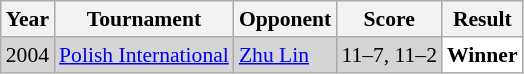<table class="sortable wikitable" style="font-size: 90%;">
<tr>
<th>Year</th>
<th>Tournament</th>
<th>Opponent</th>
<th>Score</th>
<th>Result</th>
</tr>
<tr style="background:#D5D5D5">
<td align="center">2004</td>
<td align="left"><a href='#'>Polish International</a></td>
<td align="left"> <a href='#'>Zhu Lin</a></td>
<td align="left">11–7, 11–2</td>
<td style="text-align:left; background:white"> <strong>Winner</strong></td>
</tr>
</table>
